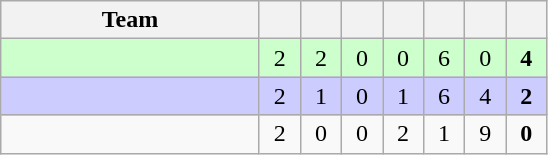<table class="wikitable" style="text-align:center;">
<tr>
<th width=165>Team</th>
<th width=20></th>
<th width=20></th>
<th width=20></th>
<th width=20></th>
<th width=20></th>
<th width=20></th>
<th width=20></th>
</tr>
<tr style="background:#cfc;">
<td align="left"></td>
<td>2</td>
<td>2</td>
<td>0</td>
<td>0</td>
<td>6</td>
<td>0</td>
<td><strong>4</strong></td>
</tr>
<tr style="background:#ccccff;">
<td align="left"></td>
<td>2</td>
<td>1</td>
<td>0</td>
<td>1</td>
<td>6</td>
<td>4</td>
<td><strong>2</strong></td>
</tr>
<tr>
<td align="left"></td>
<td>2</td>
<td>0</td>
<td>0</td>
<td>2</td>
<td>1</td>
<td>9</td>
<td><strong>0</strong></td>
</tr>
</table>
